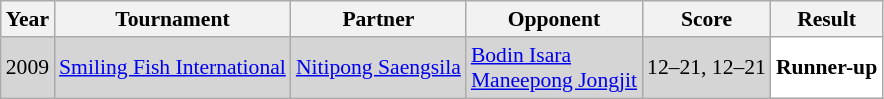<table class="sortable wikitable" style="font-size: 90%;">
<tr>
<th>Year</th>
<th>Tournament</th>
<th>Partner</th>
<th>Opponent</th>
<th>Score</th>
<th>Result</th>
</tr>
<tr style="background:#D5D5D5">
<td align="center">2009</td>
<td align="left"><a href='#'>Smiling Fish International</a></td>
<td align="left"> <a href='#'>Nitipong Saengsila</a></td>
<td align="left"> <a href='#'>Bodin Isara</a><br> <a href='#'>Maneepong Jongjit</a></td>
<td align="left">12–21, 12–21</td>
<td style="text-align:left; background:white"> <strong>Runner-up</strong></td>
</tr>
</table>
